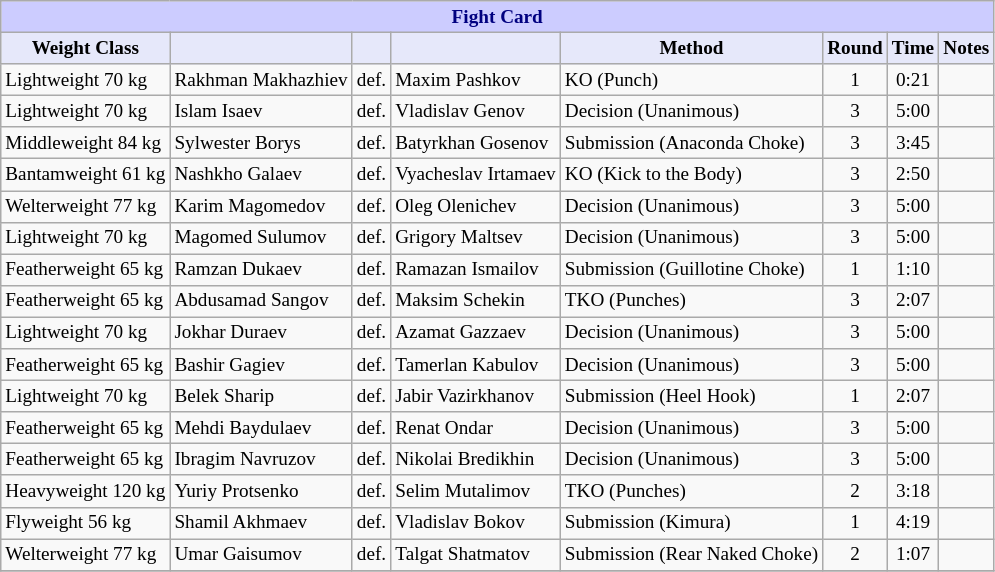<table class="wikitable" style="font-size: 80%;">
<tr>
<th colspan="8" style="background-color: #ccf; color: #000080; text-align: center;"><strong>Fight Card</strong></th>
</tr>
<tr>
<th colspan="1" style="background-color: #E6E8FA; color: #000000; text-align: center;">Weight Class</th>
<th colspan="1" style="background-color: #E6E8FA; color: #000000; text-align: center;"></th>
<th colspan="1" style="background-color: #E6E8FA; color: #000000; text-align: center;"></th>
<th colspan="1" style="background-color: #E6E8FA; color: #000000; text-align: center;"></th>
<th colspan="1" style="background-color: #E6E8FA; color: #000000; text-align: center;">Method</th>
<th colspan="1" style="background-color: #E6E8FA; color: #000000; text-align: center;">Round</th>
<th colspan="1" style="background-color: #E6E8FA; color: #000000; text-align: center;">Time</th>
<th colspan="1" style="background-color: #E6E8FA; color: #000000; text-align: center;">Notes</th>
</tr>
<tr>
<td>Lightweight 70 kg</td>
<td> Rakhman  Makhazhiev</td>
<td>def.</td>
<td> Maxim Pashkov</td>
<td>KO (Punch)</td>
<td align=center>1</td>
<td align=center>0:21</td>
<td></td>
</tr>
<tr>
<td>Lightweight 70 kg</td>
<td> Islam Isaev</td>
<td>def.</td>
<td> Vladislav Genov</td>
<td>Decision (Unanimous)</td>
<td align=center>3</td>
<td align=center>5:00</td>
<td></td>
</tr>
<tr>
<td>Middleweight 84 kg</td>
<td> Sylwester Borys</td>
<td>def.</td>
<td> Batyrkhan Gosenov</td>
<td>Submission (Anaconda Choke)</td>
<td align=center>3</td>
<td align=center>3:45</td>
<td></td>
</tr>
<tr>
<td>Bantamweight 61 kg</td>
<td> Nashkho Galaev</td>
<td>def.</td>
<td> Vyacheslav Irtamaev</td>
<td>KO (Kick to the Body)</td>
<td align=center>3</td>
<td align=center>2:50</td>
<td></td>
</tr>
<tr>
<td>Welterweight 77 kg</td>
<td> Karim Magomedov</td>
<td>def.</td>
<td> Oleg Olenichev</td>
<td>Decision (Unanimous)</td>
<td align=center>3</td>
<td align=center>5:00</td>
<td></td>
</tr>
<tr>
<td>Lightweight 70 kg</td>
<td> Magomed Sulumov</td>
<td>def.</td>
<td> Grigory Maltsev</td>
<td>Decision (Unanimous)</td>
<td align=center>3</td>
<td align=center>5:00</td>
<td></td>
</tr>
<tr>
<td>Featherweight 65 kg</td>
<td> Ramzan Dukaev</td>
<td>def.</td>
<td> Ramazan Ismailov</td>
<td>Submission (Guillotine Choke)</td>
<td align=center>1</td>
<td align=center>1:10</td>
<td></td>
</tr>
<tr>
<td>Featherweight 65 kg</td>
<td> Abdusamad Sangov</td>
<td>def.</td>
<td> Maksim Schekin</td>
<td>TKO (Punches)</td>
<td align=center>3</td>
<td align=center>2:07</td>
<td></td>
</tr>
<tr>
<td>Lightweight 70 kg</td>
<td> Jokhar Duraev</td>
<td>def.</td>
<td> Azamat Gazzaev</td>
<td>Decision (Unanimous)</td>
<td align=center>3</td>
<td align=center>5:00</td>
<td></td>
</tr>
<tr>
<td>Featherweight 65 kg</td>
<td> Bashir Gagiev</td>
<td>def.</td>
<td> Tamerlan Kabulov</td>
<td>Decision (Unanimous)</td>
<td align=center>3</td>
<td align=center>5:00</td>
<td></td>
</tr>
<tr>
<td>Lightweight 70 kg</td>
<td> Belek Sharip</td>
<td>def.</td>
<td> Jabir Vazirkhanov</td>
<td>Submission (Heel Hook)</td>
<td align=center>1</td>
<td align=center>2:07</td>
<td></td>
</tr>
<tr>
<td>Featherweight 65 kg</td>
<td> Mehdi Baydulaev</td>
<td>def.</td>
<td> Renat Ondar</td>
<td>Decision (Unanimous)</td>
<td align=center>3</td>
<td align=center>5:00</td>
<td></td>
</tr>
<tr>
<td>Featherweight 65 kg</td>
<td> Ibragim Navruzov</td>
<td>def.</td>
<td> Nikolai Bredikhin</td>
<td>Decision (Unanimous)</td>
<td align=center>3</td>
<td align=center>5:00</td>
<td></td>
</tr>
<tr>
<td>Heavyweight 120 kg</td>
<td> Yuriy Protsenko</td>
<td>def.</td>
<td> Selim Mutalimov</td>
<td>TKO (Punches)</td>
<td align=center>2</td>
<td align=center>3:18</td>
<td></td>
</tr>
<tr>
<td>Flyweight 56 kg</td>
<td> Shamil Akhmaev</td>
<td>def.</td>
<td> Vladislav Bokov</td>
<td>Submission (Kimura)</td>
<td align=center>1</td>
<td align=center>4:19</td>
<td></td>
</tr>
<tr>
<td>Welterweight 77 kg</td>
<td> Umar Gaisumov</td>
<td>def.</td>
<td> Talgat Shatmatov</td>
<td>Submission (Rear Naked Choke)</td>
<td align=center>2</td>
<td align=center>1:07</td>
<td></td>
</tr>
<tr>
</tr>
</table>
